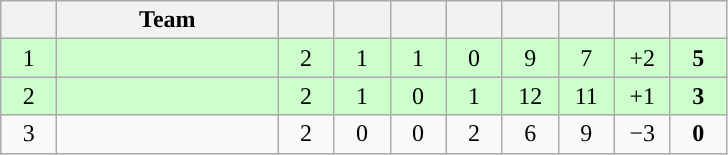<table class="wikitable" style="text-align: center;">
<tr>
<th width="30"></th>
<th width="140">Team</th>
<th width="30"></th>
<th width="30"></th>
<th width="30"></th>
<th width="30"></th>
<th width="30"></th>
<th width="30"></th>
<th width="30"></th>
<th width="30"></th>
</tr>
<tr align=center style="background:#ccffcc;">
<td>1</td>
<td style="text-align:left;"></td>
<td>2</td>
<td>1</td>
<td>1</td>
<td>0</td>
<td>9</td>
<td>7</td>
<td>+2</td>
<td><strong>5</strong></td>
</tr>
<tr align=center style="background:#ccffcc;">
<td>2</td>
<td style="text-align:left;"></td>
<td>2</td>
<td>1</td>
<td>0</td>
<td>1</td>
<td>12</td>
<td>11</td>
<td>+1</td>
<td><strong>3</strong></td>
</tr>
<tr align=center style="background:">
<td>3</td>
<td style="text-align:left;"></td>
<td>2</td>
<td>0</td>
<td>0</td>
<td>2</td>
<td>6</td>
<td>9</td>
<td>−3</td>
<td><strong>0</strong></td>
</tr>
</table>
